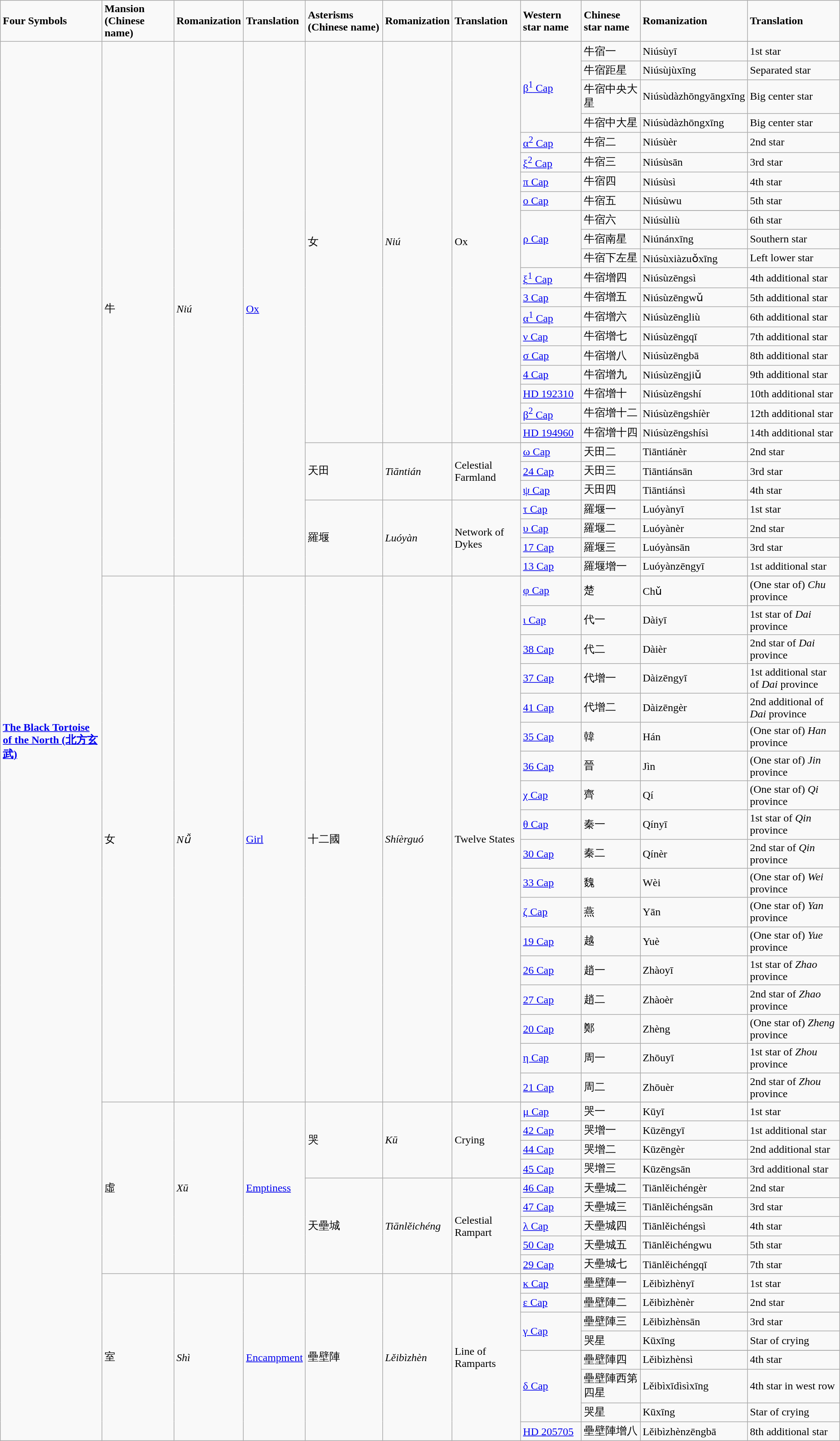<table class="wikitable">
<tr>
<td><strong>Four Symbols</strong></td>
<td><strong>Mansion (Chinese name)</strong></td>
<td><strong>Romanization</strong></td>
<td><strong>Translation</strong></td>
<td><strong>Asterisms (Chinese name)</strong></td>
<td><strong>Romanization</strong></td>
<td><strong>Translation</strong></td>
<td><strong>Western star name</strong></td>
<td><strong>Chinese star name</strong></td>
<td><strong>Romanization</strong></td>
<td><strong>Translation</strong></td>
</tr>
<tr>
<td rowspan="75"><strong><a href='#'>The Black Tortoise of the North (北方玄武)</a></strong></td>
<td rowspan="32">牛</td>
<td rowspan="32"><em>Niú</em></td>
<td rowspan="32"><a href='#'>Ox</a></td>
<td rowspan="23">女</td>
<td rowspan="23"><em>Niú</em></td>
<td rowspan="23">Ox</td>
</tr>
<tr>
<td rowspan="5"><a href='#'>β<sup>1</sup> Cap</a></td>
</tr>
<tr>
<td>牛宿一</td>
<td>Niúsùyī</td>
<td>1st star</td>
</tr>
<tr>
<td>牛宿距星</td>
<td>Niúsùjùxīng</td>
<td>Separated star</td>
</tr>
<tr>
<td>牛宿中央大星</td>
<td>Niúsùdàzhōngyāngxīng</td>
<td>Big center star</td>
</tr>
<tr>
<td>牛宿中大星</td>
<td>Niúsùdàzhōngxīng</td>
<td>Big center star</td>
</tr>
<tr>
<td><a href='#'>α<sup>2</sup> Cap</a></td>
<td>牛宿二</td>
<td>Niúsùèr</td>
<td>2nd star</td>
</tr>
<tr>
<td><a href='#'>ξ<sup>2</sup> Cap</a></td>
<td>牛宿三</td>
<td>Niúsùsān</td>
<td>3rd star</td>
</tr>
<tr>
<td><a href='#'>π Cap</a></td>
<td>牛宿四</td>
<td>Niúsùsì</td>
<td>4th star</td>
</tr>
<tr>
<td><a href='#'>ο Cap</a></td>
<td>牛宿五</td>
<td>Niúsùwu</td>
<td>5th star</td>
</tr>
<tr>
<td rowspan="4"><a href='#'>ρ Cap</a></td>
</tr>
<tr>
<td>牛宿六</td>
<td>Niúsùliù</td>
<td>6th star</td>
</tr>
<tr>
<td>牛宿南星</td>
<td>Niúnánxīng</td>
<td>Southern star</td>
</tr>
<tr>
<td>牛宿下左星</td>
<td>Niúsùxiàzuǒxīng</td>
<td>Left lower star</td>
</tr>
<tr>
<td><a href='#'>ξ<sup>1</sup> Cap</a></td>
<td>牛宿增四</td>
<td>Niúsùzēngsì</td>
<td>4th additional star</td>
</tr>
<tr>
<td><a href='#'>3 Cap</a></td>
<td>牛宿增五</td>
<td>Niúsùzēngwǔ</td>
<td>5th additional star</td>
</tr>
<tr>
<td><a href='#'>α<sup>1</sup> Cap</a></td>
<td>牛宿增六</td>
<td>Niúsùzēngliù</td>
<td>6th additional star</td>
</tr>
<tr>
<td><a href='#'>ν Cap</a></td>
<td>牛宿增七</td>
<td>Niúsùzēngqī</td>
<td>7th additional star</td>
</tr>
<tr>
<td><a href='#'>σ Cap</a></td>
<td>牛宿增八</td>
<td>Niúsùzēngbā</td>
<td>8th additional star</td>
</tr>
<tr>
<td><a href='#'>4 Cap</a></td>
<td>牛宿增九</td>
<td>Niúsùzēngjiǔ</td>
<td>9th additional star</td>
</tr>
<tr>
<td><a href='#'>HD 192310</a></td>
<td>牛宿增十</td>
<td>Niúsùzēngshí</td>
<td>10th additional star</td>
</tr>
<tr>
<td><a href='#'>β<sup>2</sup> Cap</a></td>
<td>牛宿增十二</td>
<td>Niúsùzēngshíèr</td>
<td>12th additional star</td>
</tr>
<tr>
<td><a href='#'>HD 194960</a></td>
<td>牛宿增十四</td>
<td>Niúsùzēngshísì</td>
<td>14th additional star</td>
</tr>
<tr>
<td rowspan="4">天田</td>
<td rowspan="4"><em>Tiāntián</em></td>
<td rowspan="4">Celestial Farmland</td>
</tr>
<tr>
<td><a href='#'>ω Cap</a></td>
<td>天田二</td>
<td>Tiāntiánèr</td>
<td>2nd star</td>
</tr>
<tr>
<td><a href='#'>24 Cap</a></td>
<td>天田三</td>
<td>Tiāntiánsān</td>
<td>3rd star</td>
</tr>
<tr>
<td><a href='#'>ψ Cap</a></td>
<td>天田四</td>
<td>Tiāntiánsì</td>
<td>4th star</td>
</tr>
<tr>
<td rowspan="5">羅堰</td>
<td rowspan="5"><em>Luóyàn</em></td>
<td rowspan="5">Network of Dykes</td>
</tr>
<tr>
<td><a href='#'>τ Cap</a></td>
<td>羅堰一</td>
<td>Luóyànyī</td>
<td>1st star</td>
</tr>
<tr>
<td><a href='#'>υ Cap</a></td>
<td>羅堰二</td>
<td>Luóyànèr</td>
<td>2nd star</td>
</tr>
<tr>
<td><a href='#'>17 Cap</a></td>
<td>羅堰三</td>
<td>Luóyànsān</td>
<td>3rd star</td>
</tr>
<tr>
<td><a href='#'>13 Cap</a></td>
<td>羅堰增一</td>
<td>Luóyànzēngyī</td>
<td>1st additional star</td>
</tr>
<tr>
<td rowspan="19">女</td>
<td rowspan="19"><em>Nǚ</em></td>
<td rowspan="19"><a href='#'>Girl</a></td>
<td rowspan="19">十二國</td>
<td rowspan="19"><em>Shíèrguó</em></td>
<td rowspan="19">Twelve States</td>
</tr>
<tr>
<td><a href='#'>φ Cap</a></td>
<td>楚</td>
<td>Chǔ</td>
<td>(One star of) <em>Chu</em> province</td>
</tr>
<tr>
<td><a href='#'>ι Cap</a></td>
<td>代一</td>
<td>Dàiyī</td>
<td>1st star of <em>Dai</em> province</td>
</tr>
<tr>
<td><a href='#'>38 Cap</a></td>
<td>代二</td>
<td>Dàièr</td>
<td>2nd star of <em>Dai</em> province</td>
</tr>
<tr>
<td><a href='#'>37 Cap</a></td>
<td>代增一</td>
<td>Dàizēngyī</td>
<td>1st additional star of <em>Dai</em> province</td>
</tr>
<tr>
<td><a href='#'>41 Cap</a></td>
<td>代增二</td>
<td>Dàizēngèr</td>
<td>2nd additional of <em>Dai</em> province</td>
</tr>
<tr>
<td><a href='#'>35 Cap</a></td>
<td>韓</td>
<td>Hán</td>
<td>(One star of) <em>Han</em> province</td>
</tr>
<tr>
<td><a href='#'>36 Cap</a></td>
<td>晉</td>
<td>Jìn</td>
<td>(One star of) <em>Jin</em> province</td>
</tr>
<tr>
<td><a href='#'>χ Cap</a></td>
<td>齊</td>
<td>Qí</td>
<td>(One star of) <em>Qi</em> province</td>
</tr>
<tr>
<td><a href='#'>θ Cap</a></td>
<td>秦一</td>
<td>Qínyī</td>
<td>1st star of <em>Qin</em> province</td>
</tr>
<tr>
<td><a href='#'>30 Cap</a></td>
<td>秦二</td>
<td>Qínèr</td>
<td>2nd star of <em>Qin</em> province</td>
</tr>
<tr>
<td><a href='#'>33 Cap</a></td>
<td>魏</td>
<td>Wèi</td>
<td>(One star of) <em>Wei</em> province</td>
</tr>
<tr>
<td><a href='#'>ζ Cap</a></td>
<td>燕</td>
<td>Yān</td>
<td>(One star of) <em>Yan</em> province</td>
</tr>
<tr>
<td><a href='#'>19 Cap</a></td>
<td>越</td>
<td>Yuè</td>
<td>(One star of) <em>Yue</em> province</td>
</tr>
<tr>
<td><a href='#'>26 Cap</a></td>
<td>趙一</td>
<td>Zhàoyī</td>
<td>1st star of <em>Zhao</em> province</td>
</tr>
<tr>
<td><a href='#'>27 Cap</a></td>
<td>趙二</td>
<td>Zhàoèr</td>
<td>2nd star of <em>Zhao</em> province</td>
</tr>
<tr>
<td><a href='#'>20 Cap</a></td>
<td>鄭</td>
<td>Zhèng</td>
<td>(One star of) <em>Zheng</em> province</td>
</tr>
<tr>
<td><a href='#'>η Cap</a></td>
<td>周一</td>
<td>Zhōuyī</td>
<td>1st star of <em>Zhou</em> province</td>
</tr>
<tr>
<td><a href='#'>21 Cap</a></td>
<td>周二</td>
<td>Zhōuèr</td>
<td>2nd star of <em>Zhou</em> province</td>
</tr>
<tr>
<td rowspan="11">虛</td>
<td rowspan="11"><em>Xū</em></td>
<td rowspan="11"><a href='#'>Emptiness</a></td>
<td rowspan="5">哭</td>
<td rowspan="5"><em>Kū</em></td>
<td rowspan="5">Crying</td>
</tr>
<tr>
<td><a href='#'>μ Cap</a></td>
<td>哭一</td>
<td>Kūyī</td>
<td>1st star</td>
</tr>
<tr>
<td><a href='#'>42 Cap</a></td>
<td>哭增一</td>
<td>Kūzēngyī</td>
<td>1st additional star</td>
</tr>
<tr>
<td><a href='#'>44 Cap</a></td>
<td>哭增二</td>
<td>Kūzēngèr</td>
<td>2nd additional star</td>
</tr>
<tr>
<td><a href='#'>45 Cap</a></td>
<td>哭增三</td>
<td>Kūzēngsān</td>
<td>3rd additional star</td>
</tr>
<tr>
<td rowspan="6">天壘城</td>
<td rowspan="6"><em>Tiānlěichéng</em></td>
<td rowspan="6">Celestial Rampart</td>
</tr>
<tr>
<td><a href='#'>46 Cap</a></td>
<td>天壘城二</td>
<td>Tiānlěichéngèr</td>
<td>2nd star</td>
</tr>
<tr>
<td><a href='#'>47 Cap</a></td>
<td>天壘城三</td>
<td>Tiānlěichéngsān</td>
<td>3rd star</td>
</tr>
<tr>
<td><a href='#'>λ Cap</a></td>
<td>天壘城四</td>
<td>Tiānlěichéngsì</td>
<td>4th star</td>
</tr>
<tr>
<td><a href='#'>50 Cap</a></td>
<td>天壘城五</td>
<td>Tiānlěichéngwu</td>
<td>5th star</td>
</tr>
<tr>
<td><a href='#'>29 Cap</a></td>
<td>天壘城七</td>
<td>Tiānlěichéngqī</td>
<td>7th star</td>
</tr>
<tr>
<td rowspan="17">室</td>
<td rowspan="17"><em>Shì</em></td>
<td rowspan="17"><a href='#'>Encampment</a></td>
<td rowspan="11">壘壁陣</td>
<td rowspan="11"><em>Lěibìzhèn</em></td>
<td rowspan="11">Line of Ramparts</td>
</tr>
<tr>
<td><a href='#'>κ Cap</a></td>
<td>壘壁陣一</td>
<td>Lěibìzhènyī</td>
<td>1st star</td>
</tr>
<tr>
<td><a href='#'>ε Cap</a></td>
<td>壘壁陣二</td>
<td>Lěibìzhènèr</td>
<td>2nd star</td>
</tr>
<tr>
<td rowspan="3"><a href='#'>γ Cap</a></td>
</tr>
<tr>
<td>壘壁陣三</td>
<td>Lěibìzhènsān</td>
<td>3rd star</td>
</tr>
<tr>
<td>哭星</td>
<td>Kūxīng</td>
<td>Star of crying</td>
</tr>
<tr>
<td rowspan="4"><a href='#'>δ Cap</a></td>
</tr>
<tr>
<td>壘壁陣四</td>
<td>Lěibìzhènsì</td>
<td>4th star</td>
</tr>
<tr>
<td>壘壁陣西第四星</td>
<td>Lěibìxīdìsìxīng</td>
<td>4th star in west row</td>
</tr>
<tr>
<td>哭星</td>
<td>Kūxīng</td>
<td>Star of crying</td>
</tr>
<tr>
<td><a href='#'>HD 205705</a></td>
<td>壘壁陣增八</td>
<td>Lěibìzhènzēngbā</td>
<td>8th additional star</td>
</tr>
</table>
